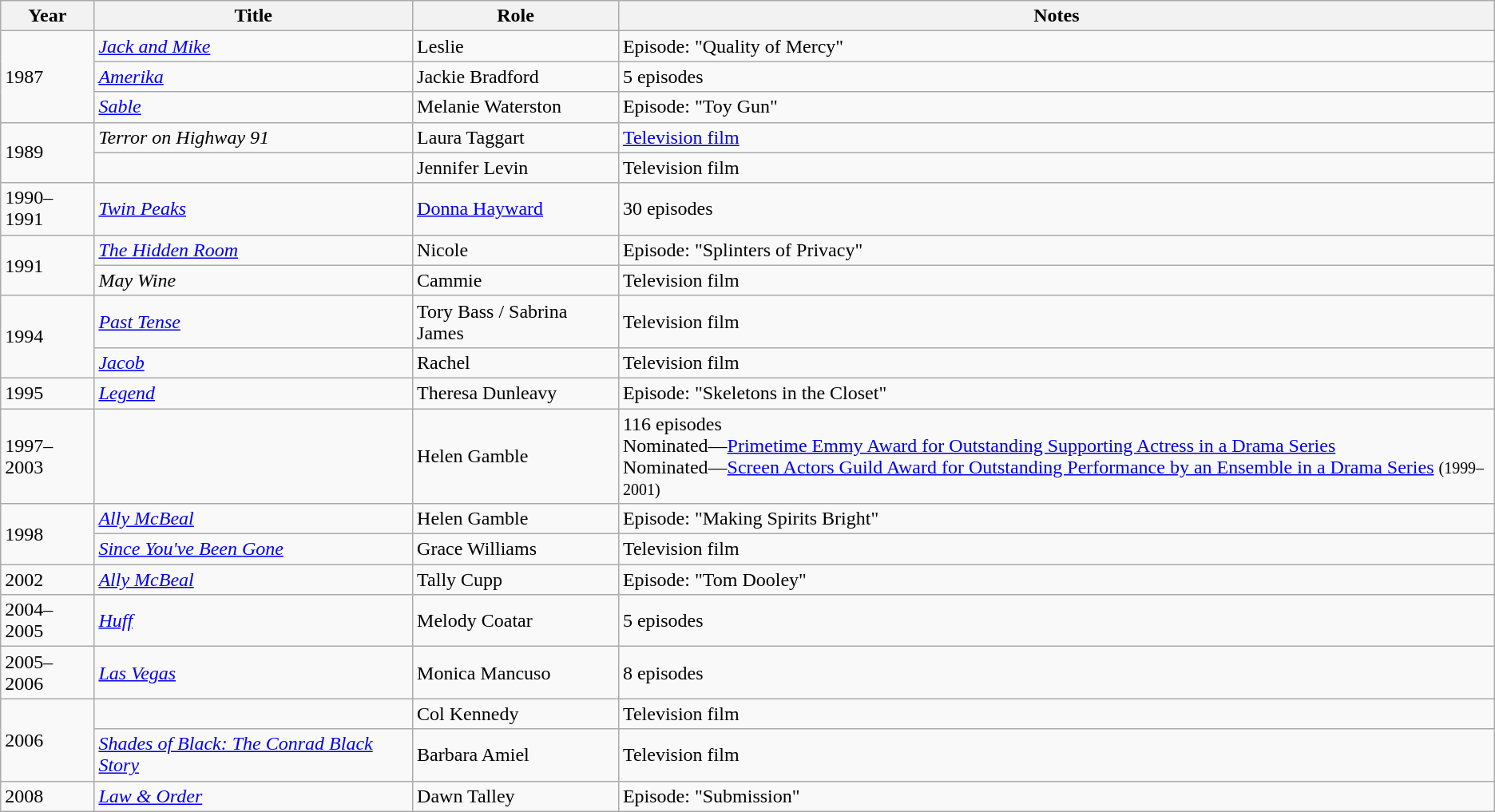<table class="wikitable sortable">
<tr>
<th>Year</th>
<th>Title</th>
<th>Role</th>
<th class="unsortable">Notes</th>
</tr>
<tr>
<td rowspan=3>1987</td>
<td><em><a href='#'>Jack and Mike</a></em></td>
<td>Leslie</td>
<td>Episode: "Quality of Mercy"</td>
</tr>
<tr>
<td><em><a href='#'>Amerika</a></em></td>
<td>Jackie Bradford</td>
<td>5 episodes</td>
</tr>
<tr>
<td><em><a href='#'>Sable</a></em></td>
<td>Melanie Waterston</td>
<td>Episode: "Toy Gun"</td>
</tr>
<tr>
<td rowspan=2>1989</td>
<td><em>Terror on Highway 91</em></td>
<td>Laura Taggart</td>
<td><a href='#'>Television film</a></td>
</tr>
<tr>
<td><em></em></td>
<td>Jennifer Levin</td>
<td>Television film</td>
</tr>
<tr>
<td>1990–1991</td>
<td><em><a href='#'>Twin Peaks</a></em></td>
<td><a href='#'>Donna Hayward</a></td>
<td>30 episodes</td>
</tr>
<tr>
<td rowspan=2>1991</td>
<td><em><a href='#'>The Hidden Room</a></em></td>
<td>Nicole</td>
<td>Episode: "Splinters of Privacy"</td>
</tr>
<tr>
<td><em>May Wine</em></td>
<td>Cammie</td>
<td>Television film</td>
</tr>
<tr>
<td rowspan=2>1994</td>
<td><em><a href='#'>Past Tense</a></em></td>
<td>Tory Bass / Sabrina James</td>
<td>Television film</td>
</tr>
<tr>
<td><em><a href='#'>Jacob</a></em></td>
<td>Rachel</td>
<td>Television film</td>
</tr>
<tr>
<td>1995</td>
<td><em><a href='#'>Legend</a></em></td>
<td>Theresa Dunleavy</td>
<td>Episode: "Skeletons in the Closet"</td>
</tr>
<tr>
<td>1997–2003</td>
<td><em></em></td>
<td>Helen Gamble</td>
<td>116 episodes<br>Nominated—<a href='#'>Primetime Emmy Award for Outstanding Supporting Actress in a Drama Series</a><br>Nominated—<a href='#'>Screen Actors Guild Award for Outstanding Performance by an Ensemble in a Drama Series</a> <small>(1999–2001)</small></td>
</tr>
<tr>
<td rowspan=2>1998</td>
<td><em><a href='#'>Ally McBeal</a></em></td>
<td>Helen Gamble</td>
<td>Episode: "Making Spirits Bright"</td>
</tr>
<tr>
<td><em><a href='#'>Since You've Been Gone</a></em></td>
<td>Grace Williams</td>
<td>Television film</td>
</tr>
<tr>
<td>2002</td>
<td><em><a href='#'>Ally McBeal</a></em></td>
<td>Tally Cupp</td>
<td>Episode: "Tom Dooley"</td>
</tr>
<tr>
<td>2004–2005</td>
<td><em><a href='#'>Huff</a></em></td>
<td>Melody Coatar</td>
<td>5 episodes</td>
</tr>
<tr>
<td>2005–2006</td>
<td><em><a href='#'>Las Vegas</a></em></td>
<td>Monica Mancuso</td>
<td>8 episodes</td>
</tr>
<tr>
<td rowspan=2>2006</td>
<td><em></em></td>
<td>Col Kennedy</td>
<td>Television film</td>
</tr>
<tr>
<td><em><a href='#'>Shades of Black: The Conrad Black Story</a></em></td>
<td>Barbara Amiel</td>
<td>Television film</td>
</tr>
<tr>
<td>2008</td>
<td><em><a href='#'>Law & Order</a></em></td>
<td>Dawn Talley</td>
<td>Episode: "Submission"</td>
</tr>
</table>
